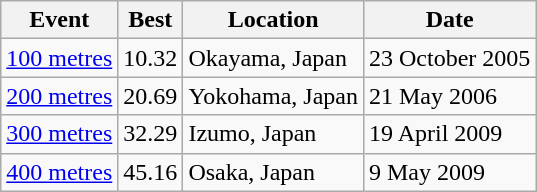<table class="wikitable">
<tr>
<th>Event</th>
<th>Best</th>
<th>Location</th>
<th>Date</th>
</tr>
<tr>
<td><a href='#'>100 metres</a></td>
<td>10.32</td>
<td>Okayama, Japan</td>
<td>23 October 2005</td>
</tr>
<tr>
<td><a href='#'>200 metres</a></td>
<td>20.69</td>
<td>Yokohama, Japan</td>
<td>21 May 2006</td>
</tr>
<tr>
<td><a href='#'>300 metres</a></td>
<td>32.29</td>
<td>Izumo, Japan</td>
<td>19 April 2009</td>
</tr>
<tr>
<td><a href='#'>400 metres</a></td>
<td>45.16</td>
<td>Osaka, Japan</td>
<td>9 May 2009</td>
</tr>
</table>
